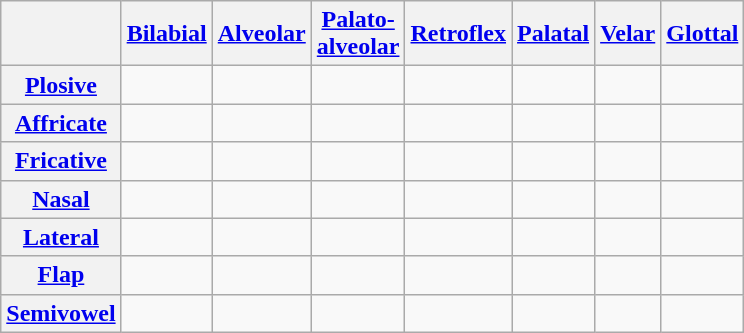<table class="wikitable" style="text-align:center">
<tr>
<th></th>
<th><a href='#'>Bilabial</a></th>
<th><a href='#'>Alveolar</a></th>
<th><a href='#'>Palato-<br>alveolar</a></th>
<th><a href='#'>Retroflex</a></th>
<th><a href='#'>Palatal</a></th>
<th><a href='#'>Velar</a></th>
<th><a href='#'>Glottal</a></th>
</tr>
<tr>
<th><a href='#'>Plosive</a></th>
<td></td>
<td></td>
<td></td>
<td></td>
<td></td>
<td></td>
<td></td>
</tr>
<tr>
<th><a href='#'>Affricate</a></th>
<td></td>
<td></td>
<td></td>
<td></td>
<td></td>
<td></td>
<td></td>
</tr>
<tr>
<th><a href='#'>Fricative</a></th>
<td></td>
<td></td>
<td></td>
<td></td>
<td></td>
<td></td>
<td></td>
</tr>
<tr>
<th><a href='#'>Nasal</a></th>
<td></td>
<td></td>
<td></td>
<td></td>
<td></td>
<td></td>
<td></td>
</tr>
<tr>
<th><a href='#'>Lateral</a></th>
<td></td>
<td></td>
<td></td>
<td></td>
<td></td>
<td></td>
<td></td>
</tr>
<tr>
<th><a href='#'>Flap</a></th>
<td></td>
<td></td>
<td></td>
<td></td>
<td></td>
<td></td>
<td></td>
</tr>
<tr>
<th><a href='#'>Semivowel</a></th>
<td></td>
<td></td>
<td></td>
<td></td>
<td></td>
<td></td>
<td></td>
</tr>
</table>
